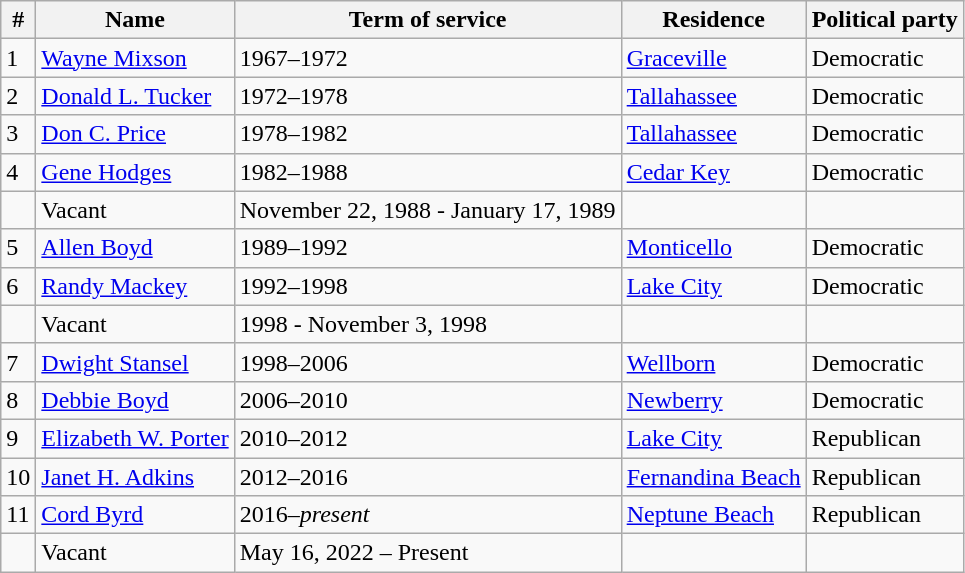<table class="wikitable sortable">
<tr>
<th>#</th>
<th>Name</th>
<th>Term of service</th>
<th>Residence</th>
<th>Political party</th>
</tr>
<tr>
<td>1</td>
<td><a href='#'>Wayne Mixson</a></td>
<td>1967–1972</td>
<td><a href='#'>Graceville</a></td>
<td>Democratic</td>
</tr>
<tr>
<td>2</td>
<td><a href='#'>Donald L. Tucker</a></td>
<td>1972–1978</td>
<td><a href='#'>Tallahassee</a></td>
<td>Democratic</td>
</tr>
<tr>
<td>3</td>
<td><a href='#'>Don C. Price</a></td>
<td>1978–1982</td>
<td><a href='#'>Tallahassee</a></td>
<td>Democratic</td>
</tr>
<tr>
<td>4</td>
<td><a href='#'>Gene Hodges</a></td>
<td>1982–1988</td>
<td><a href='#'>Cedar Key</a></td>
<td>Democratic</td>
</tr>
<tr>
<td></td>
<td>Vacant</td>
<td>November 22, 1988 - January 17, 1989</td>
<td></td>
<td></td>
</tr>
<tr>
<td>5</td>
<td><a href='#'>Allen Boyd</a></td>
<td>1989–1992</td>
<td><a href='#'>Monticello</a></td>
<td>Democratic</td>
</tr>
<tr>
<td>6</td>
<td><a href='#'>Randy Mackey</a></td>
<td>1992–1998</td>
<td><a href='#'>Lake City</a></td>
<td>Democratic</td>
</tr>
<tr>
<td></td>
<td>Vacant</td>
<td>1998 - November 3, 1998</td>
<td></td>
<td></td>
</tr>
<tr>
<td>7</td>
<td><a href='#'>Dwight Stansel</a></td>
<td>1998–2006</td>
<td><a href='#'>Wellborn</a></td>
<td>Democratic</td>
</tr>
<tr>
<td>8</td>
<td><a href='#'>Debbie Boyd</a></td>
<td>2006–2010</td>
<td><a href='#'>Newberry</a></td>
<td>Democratic</td>
</tr>
<tr>
<td>9</td>
<td><a href='#'>Elizabeth W. Porter</a></td>
<td>2010–2012</td>
<td><a href='#'>Lake City</a></td>
<td>Republican</td>
</tr>
<tr>
<td>10</td>
<td><a href='#'>Janet H. Adkins</a></td>
<td>2012–2016</td>
<td><a href='#'>Fernandina Beach</a></td>
<td>Republican</td>
</tr>
<tr>
<td>11</td>
<td><a href='#'>Cord Byrd</a></td>
<td>2016–<em>present</em></td>
<td><a href='#'>Neptune Beach</a></td>
<td>Republican</td>
</tr>
<tr>
<td></td>
<td>Vacant</td>
<td>May 16, 2022 – Present</td>
<td></td>
<td></td>
</tr>
</table>
